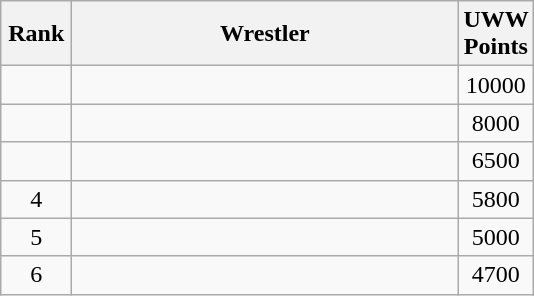<table class="wikitable" style="text-align: center;">
<tr>
<th width=40>Rank</th>
<th width=250>Wrestler</th>
<th width=40>UWW Points</th>
</tr>
<tr>
<td></td>
<td align="left"></td>
<td>10000</td>
</tr>
<tr>
<td></td>
<td align="left"></td>
<td>8000</td>
</tr>
<tr>
<td></td>
<td align="left"></td>
<td>6500</td>
</tr>
<tr>
<td>4</td>
<td align="left"></td>
<td>5800</td>
</tr>
<tr>
<td>5</td>
<td align="left"></td>
<td>5000</td>
</tr>
<tr>
<td>6</td>
<td align="left"></td>
<td>4700</td>
</tr>
</table>
